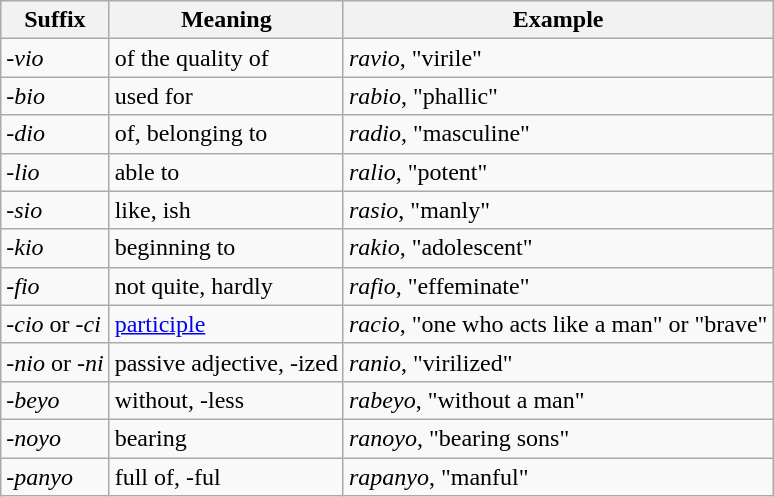<table class="wikitable">
<tr>
<th>Suffix</th>
<th>Meaning</th>
<th>Example</th>
</tr>
<tr>
<td><em>-vio</em></td>
<td>of the quality of</td>
<td><em>ravio</em>, "virile"</td>
</tr>
<tr>
<td><em>-bio</em></td>
<td>used for</td>
<td><em>rabio</em>, "phallic"</td>
</tr>
<tr>
<td><em>-dio</em></td>
<td>of, belonging to</td>
<td><em>radio</em>, "masculine"</td>
</tr>
<tr>
<td><em>-lio</em></td>
<td>able to</td>
<td><em>ralio</em>, "potent"</td>
</tr>
<tr>
<td><em>-sio</em></td>
<td>like, ish</td>
<td><em>rasio</em>, "manly"</td>
</tr>
<tr>
<td><em>-kio</em></td>
<td>beginning to</td>
<td><em>rakio</em>, "adolescent"</td>
</tr>
<tr>
<td><em>-fio</em></td>
<td>not quite, hardly</td>
<td><em>rafio</em>, "effeminate"</td>
</tr>
<tr>
<td>-<em>cio</em> or -<em>ci</em></td>
<td><a href='#'>participle</a></td>
<td><em>racio</em>, "one who acts like a man" or "brave"</td>
</tr>
<tr>
<td>-<em>nio</em> or -<em>ni</em></td>
<td>passive adjective, -ized</td>
<td><em>ranio</em>, "virilized"</td>
</tr>
<tr>
<td><em>-beyo</em></td>
<td>without, -less</td>
<td><em>rabeyo</em>, "without a man"</td>
</tr>
<tr>
<td>-<em>noyo</em></td>
<td>bearing</td>
<td><em>ranoyo</em>, "bearing sons"</td>
</tr>
<tr>
<td>-<em>panyo</em></td>
<td>full of, -ful</td>
<td><em>rapanyo</em>, "manful"</td>
</tr>
</table>
